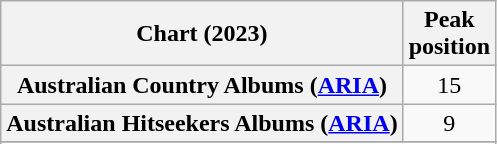<table class="wikitable sortable plainrowheaders" style="text-align:center">
<tr>
<th scope="col">Chart (2023)</th>
<th scope="col">Peak<br>position</th>
</tr>
<tr>
<th scope="row">Australian Country Albums (<a href='#'>ARIA</a>)</th>
<td>15</td>
</tr>
<tr>
<th scope="row">Australian Hitseekers Albums (<a href='#'>ARIA</a>)</th>
<td>9</td>
</tr>
<tr>
</tr>
<tr>
</tr>
<tr>
</tr>
<tr>
</tr>
<tr>
</tr>
<tr>
</tr>
<tr>
</tr>
<tr>
</tr>
</table>
